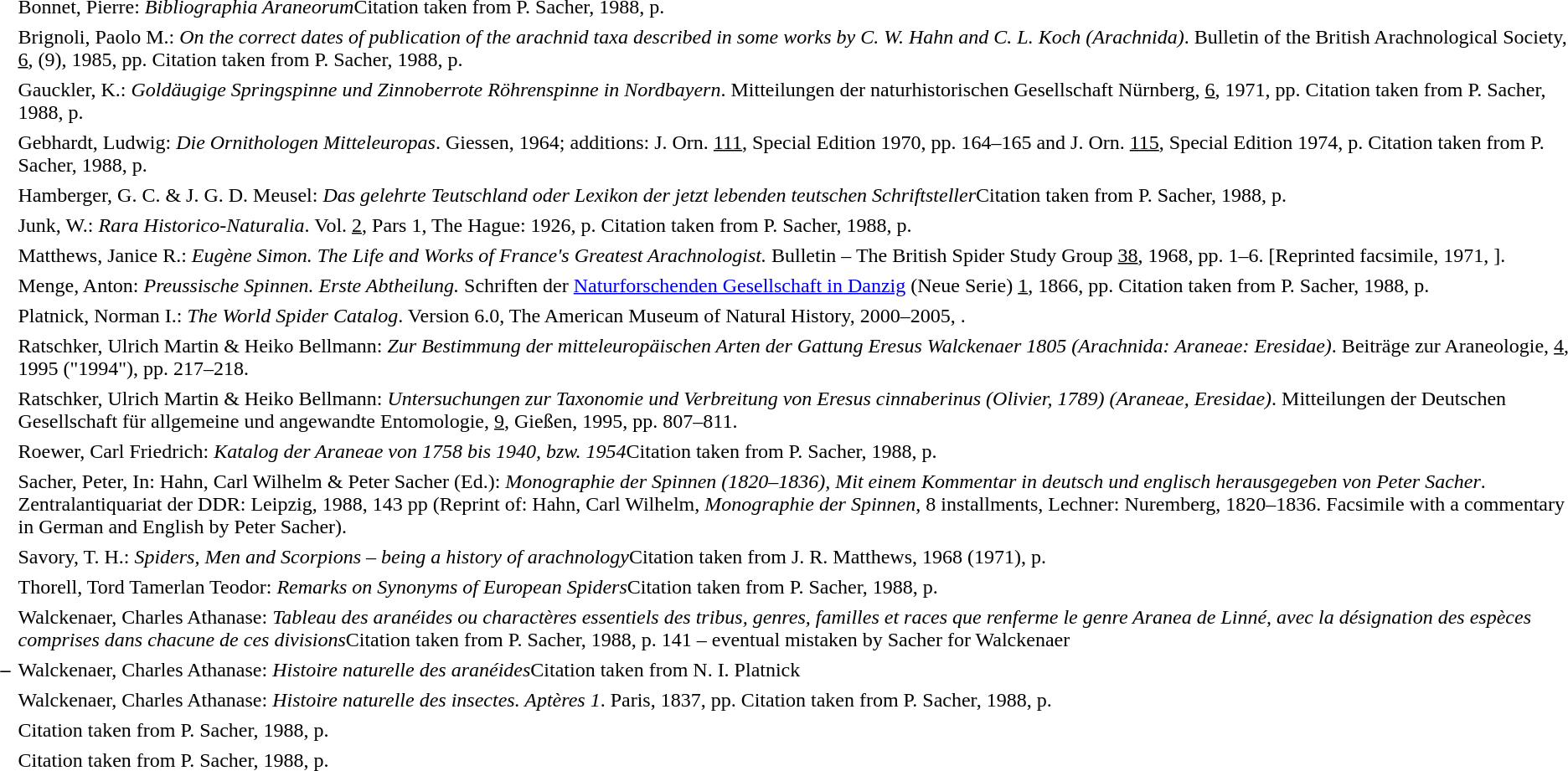<table cellspacing=4 style="text-align:left;" style="vertical-align:top;">
<tr>
<th align=right valign=top></th>
<td><span>Bonnet</span>, Pierre: <em>Bibliographia Araneorum</em>Citation taken from P. <span>Sacher</span>, 1988, p. </td>
</tr>
<tr>
<th align=right valign=top></th>
<td><span>Brignoli</span>, Paolo M.: <em>On the correct dates of publication of the arachnid taxa described in some works by C. W. Hahn and C. L. Koch (Arachnida)</em>. Bulletin of the British Arachnological Society, <u>6</u>, (9), 1985, pp. Citation taken from P. <span>Sacher</span>, 1988, p. </td>
</tr>
<tr>
<th align=right valign=top></th>
<td><span>Gauckler</span>, K.: <em>Goldäugige Springspinne und Zinnoberrote Röhrenspinne in Nordbayern</em>. Mitteilungen der naturhistorischen Gesellschaft Nürnberg, <u>6</u>, 1971, pp. Citation taken from P. <span>Sacher</span>, 1988, p. </td>
</tr>
<tr>
<th align=right valign=top></th>
<td><span>Gebhardt</span>, Ludwig: <em>Die Ornithologen Mitteleuropas</em>. Giessen, 1964; additions: J. Orn. <u>111</u>, Special Edition 1970, pp. 164–165 and J. Orn. <u>115</u>, Special Edition 1974, p. Citation taken from P. <span>Sacher</span>, 1988, p. </td>
</tr>
<tr>
<th align=right valign=top></th>
<td><span>Hamberger, G. C. & J. G. D. Meusel</span>: <em>Das gelehrte Teutschland oder Lexikon der jetzt lebenden teutschen Schriftsteller</em>Citation taken from P. <span>Sacher</span>, 1988, p. </td>
</tr>
<tr>
<th align=right valign=top></th>
<td><span>Junk</span>, W.: <em>Rara Historico-Naturalia</em>. Vol. <u>2</u>, Pars 1, The Hague: 1926, p. Citation taken from P. <span>Sacher</span>, 1988, p. </td>
</tr>
<tr>
<th align=right valign=top></th>
<td><span>Matthews</span>, Janice R.: <em>Eugène Simon. The Life and Works of France's Greatest Arachnologist.</em> Bulletin – The British Spider Study Group <u>38</u>, 1968, pp. 1–6. [Reprinted facsimile, 1971, ].</td>
</tr>
<tr>
<th align=right valign=top></th>
<td><span>Menge</span>, Anton: <em>Preussische Spinnen. Erste Abtheilung.</em> Schriften der <a href='#'>Naturforschenden Gesellschaft in Danzig</a> (Neue Serie) <u>1</u>, 1866, pp. Citation taken from P. <span>Sacher</span>, 1988, p. </td>
</tr>
<tr>
<th align=right valign=top></th>
<td><span>Platnick</span>, Norman I.: <em>The World Spider Catalog</em>. Version 6.0, The American Museum of Natural History, 2000–2005, .</td>
</tr>
<tr>
<th align=right valign=top></th>
<td><span>Ratschker</span>, Ulrich Martin & Heiko <span>Bellmann</span>: <em>Zur Bestimmung der mitteleuropäischen Arten der Gattung Eresus <span>Walckenaer</span> 1805 (Arachnida: Araneae: Eresidae)</em>. Beiträge zur Araneologie, <u>4</u>, 1995 ("1994"), pp. 217–218.</td>
</tr>
<tr>
<th align=right valign=top></th>
<td><span>Ratschker</span>, Ulrich Martin & Heiko <span>Bellmann</span>: <em>Untersuchungen zur Taxonomie und Verbreitung von Eresus cinnaberinus (<span>Olivier</span>, 1789) (Araneae, Eresidae)</em>. Mitteilungen der Deutschen Gesellschaft für allgemeine und angewandte Entomologie, <u>9</u>, Gießen, 1995, pp. 807–811.</td>
</tr>
<tr>
<th align=right valign=top></th>
<td><span>Roewer</span>, Carl Friedrich: <em>Katalog der Araneae von 1758 bis 1940, bzw. 1954</em>Citation taken from P. <span>Sacher</span>, 1988, p. </td>
</tr>
<tr>
<th align=right valign=top></th>
<td><span>Sacher</span>, Peter, In: <span>Hahn</span>, Carl Wilhelm & Peter <span>Sacher</span> (Ed.): <em>Monographie der Spinnen (1820–1836), Mit einem Kommentar in deutsch und englisch herausgegeben von Peter Sacher</em>. Zentralantiquariat der DDR: Leipzig, 1988, 143 pp (Reprint of: <span>Hahn</span>, Carl Wilhelm, <em>Monographie der Spinnen</em>, 8 installments, Lechner: Nuremberg, 1820–1836. Facsimile with a commentary in German and English by Peter Sacher).</td>
</tr>
<tr>
<th align=right valign=top></th>
<td><span>Savory</span>, T. H.: <em>Spiders, Men and Scorpions – being a history of arachnology</em>Citation taken from J. R. <span>Matthews</span>, 1968 (1971), p. </td>
</tr>
<tr>
<th align=right valign=top></th>
<td><span>Thorell</span>, Tord Tamerlan Teodor: <em>Remarks on Synonyms of European Spiders</em>Citation taken from P. <span>Sacher</span>, 1988, p. </td>
</tr>
<tr>
<th align=right valign=top></th>
<td><span>Walckenaer</span>, Charles Athanase: <em>Tableau des aranéides ou charactères essentiels des tribus, genres, familles et races que renferme le genre Aranea de Linné, avec la désignation des espèces comprises dans chacune de ces divisions</em>Citation taken from P. <span>Sacher</span>, 1988, p. 141 – eventual mistaken by <span>Sacher</span> for <span>Walckenaer</span></td>
</tr>
<tr>
<th align=right valign=top>–</th>
<td><span>Walckenaer</span>, Charles Athanase: <em>Histoire naturelle des aranéides</em>Citation taken from N. I. <span>Platnick</span></td>
</tr>
<tr>
<th align=right valign=top></th>
<td><span>Walckenaer</span>, Charles Athanase: <em>Histoire naturelle des insectes. Aptères 1</em>. Paris, 1837, pp. Citation taken from P. <span>Sacher</span>, 1988, p. </td>
</tr>
<tr>
<th align=right valign=top></th>
<td>Citation taken from P. <span>Sacher</span>, 1988, p. </td>
</tr>
<tr>
<th align=right valign=top></th>
<td>Citation taken from P. <span>Sacher</span>, 1988, p. </td>
</tr>
</table>
